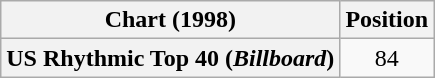<table class="wikitable plainrowheaders" style="text-align:center">
<tr>
<th>Chart (1998)</th>
<th>Position</th>
</tr>
<tr>
<th scope="row">US Rhythmic Top 40 (<em>Billboard</em>)</th>
<td>84</td>
</tr>
</table>
